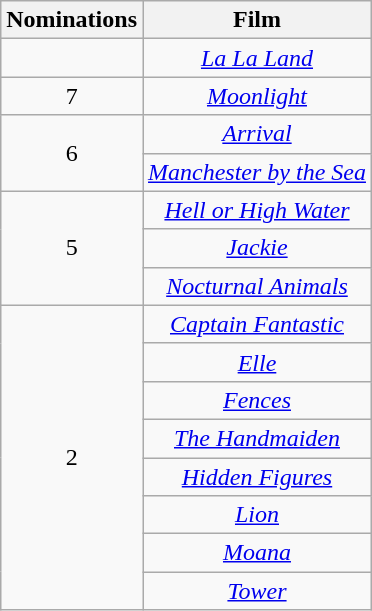<table class="wikitable" style="text-align:center;">
<tr>
<th scope="col" width="55">Nominations</th>
<th scope="col" align="center">Film</th>
</tr>
<tr>
<td></td>
<td><em><a href='#'>La La Land</a></em></td>
</tr>
<tr>
<td rowspan=1 style="text-align:center">7</td>
<td><em><a href='#'>Moonlight</a></em></td>
</tr>
<tr>
<td rowspan=2 style="text-align:center">6</td>
<td><em><a href='#'>Arrival</a></em></td>
</tr>
<tr>
<td><em><a href='#'>Manchester by the Sea</a></em></td>
</tr>
<tr>
<td rowspan=3 style="text-align:center">5</td>
<td><em><a href='#'>Hell or High Water</a></em></td>
</tr>
<tr>
<td><em><a href='#'>Jackie</a></em></td>
</tr>
<tr>
<td><em><a href='#'>Nocturnal Animals</a></em></td>
</tr>
<tr>
<td rowspan=8 style="text-align:center">2</td>
<td><em><a href='#'>Captain Fantastic</a></em></td>
</tr>
<tr>
<td><em><a href='#'>Elle</a></em></td>
</tr>
<tr>
<td><em><a href='#'>Fences</a></em></td>
</tr>
<tr>
<td><em><a href='#'>The Handmaiden</a></em></td>
</tr>
<tr>
<td><em><a href='#'>Hidden Figures</a></em></td>
</tr>
<tr>
<td><em><a href='#'>Lion</a></em></td>
</tr>
<tr>
<td><em><a href='#'>Moana</a></em></td>
</tr>
<tr>
<td><em><a href='#'>Tower</a></em></td>
</tr>
</table>
